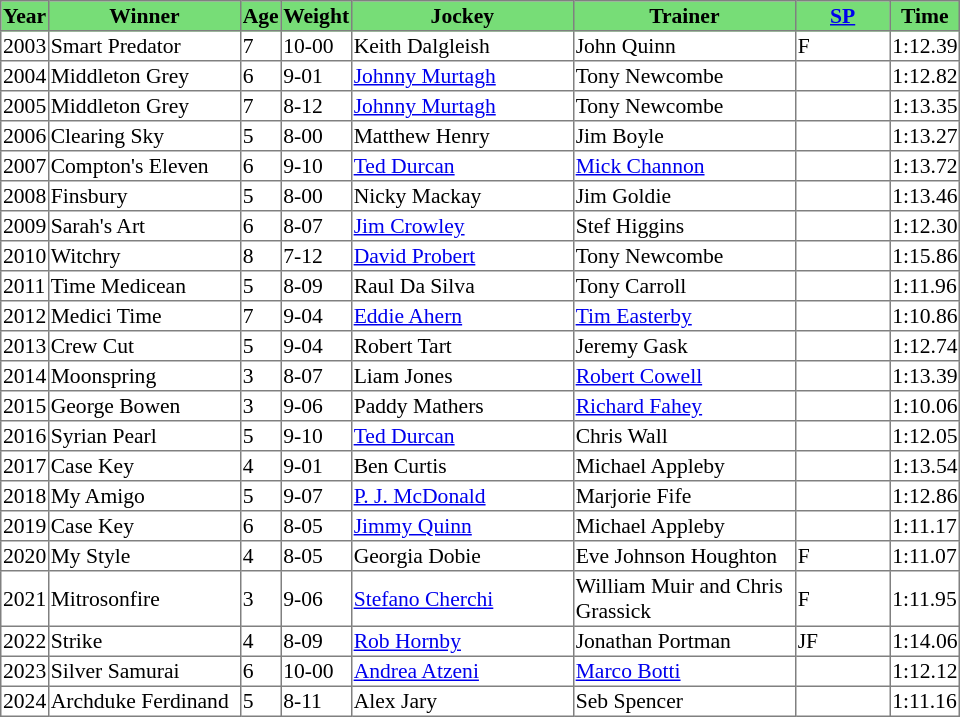<table class = "sortable" | border="1" style="border-collapse: collapse; font-size:90%">
<tr bgcolor="#77dd77" align="center">
<th>Year</th>
<th>Winner</th>
<th>Age</th>
<th>Weight</th>
<th>Jockey</th>
<th>Trainer</th>
<th><a href='#'>SP</a></th>
<th>Time</th>
</tr>
<tr>
<td>2003</td>
<td width=125px>Smart Predator</td>
<td>7</td>
<td>10-00</td>
<td width = 145px>Keith Dalgleish</td>
<td width = 145px>John Quinn</td>
<td width = 60px> F</td>
<td>1:12.39</td>
</tr>
<tr>
<td>2004</td>
<td>Middleton Grey</td>
<td>6</td>
<td>9-01</td>
<td><a href='#'>Johnny Murtagh</a></td>
<td>Tony Newcombe</td>
<td></td>
<td>1:12.82</td>
</tr>
<tr>
<td>2005</td>
<td>Middleton Grey</td>
<td>7</td>
<td>8-12</td>
<td><a href='#'>Johnny Murtagh</a></td>
<td>Tony Newcombe</td>
<td></td>
<td>1:13.35</td>
</tr>
<tr>
<td>2006</td>
<td>Clearing Sky</td>
<td>5</td>
<td>8-00</td>
<td>Matthew Henry</td>
<td>Jim Boyle</td>
<td></td>
<td>1:13.27</td>
</tr>
<tr>
<td>2007</td>
<td>Compton's Eleven</td>
<td>6</td>
<td>9-10</td>
<td><a href='#'>Ted Durcan</a></td>
<td><a href='#'>Mick Channon</a></td>
<td></td>
<td>1:13.72</td>
</tr>
<tr>
<td>2008</td>
<td>Finsbury</td>
<td>5</td>
<td>8-00</td>
<td>Nicky Mackay</td>
<td>Jim Goldie</td>
<td></td>
<td>1:13.46</td>
</tr>
<tr>
<td>2009</td>
<td>Sarah's Art</td>
<td>6</td>
<td>8-07</td>
<td><a href='#'>Jim Crowley</a></td>
<td>Stef Higgins</td>
<td></td>
<td>1:12.30</td>
</tr>
<tr>
<td>2010</td>
<td>Witchry</td>
<td>8</td>
<td>7-12</td>
<td><a href='#'>David Probert</a></td>
<td>Tony Newcombe</td>
<td></td>
<td>1:15.86</td>
</tr>
<tr>
<td>2011</td>
<td>Time Medicean</td>
<td>5</td>
<td>8-09</td>
<td>Raul Da Silva</td>
<td>Tony Carroll</td>
<td></td>
<td>1:11.96</td>
</tr>
<tr>
<td>2012</td>
<td>Medici Time</td>
<td>7</td>
<td>9-04</td>
<td><a href='#'>Eddie Ahern</a></td>
<td><a href='#'>Tim Easterby</a></td>
<td></td>
<td>1:10.86</td>
</tr>
<tr>
<td>2013</td>
<td>Crew Cut</td>
<td>5</td>
<td>9-04</td>
<td>Robert Tart</td>
<td>Jeremy Gask</td>
<td></td>
<td>1:12.74</td>
</tr>
<tr>
<td>2014</td>
<td>Moonspring</td>
<td>3</td>
<td>8-07</td>
<td>Liam Jones</td>
<td><a href='#'>Robert Cowell</a></td>
<td></td>
<td>1:13.39</td>
</tr>
<tr>
<td>2015</td>
<td>George Bowen</td>
<td>3</td>
<td>9-06</td>
<td>Paddy Mathers</td>
<td><a href='#'>Richard Fahey</a></td>
<td></td>
<td>1:10.06</td>
</tr>
<tr>
<td>2016</td>
<td>Syrian Pearl</td>
<td>5</td>
<td>9-10</td>
<td><a href='#'>Ted Durcan</a></td>
<td>Chris Wall</td>
<td></td>
<td>1:12.05</td>
</tr>
<tr>
<td>2017</td>
<td>Case Key</td>
<td>4</td>
<td>9-01</td>
<td>Ben Curtis</td>
<td>Michael Appleby</td>
<td></td>
<td>1:13.54</td>
</tr>
<tr>
<td>2018</td>
<td>My Amigo</td>
<td>5</td>
<td>9-07</td>
<td><a href='#'>P. J. McDonald</a></td>
<td>Marjorie Fife</td>
<td></td>
<td>1:12.86</td>
</tr>
<tr>
<td>2019</td>
<td>Case Key</td>
<td>6</td>
<td>8-05</td>
<td><a href='#'>Jimmy Quinn</a></td>
<td>Michael Appleby</td>
<td></td>
<td>1:11.17</td>
</tr>
<tr>
<td>2020</td>
<td>My Style</td>
<td>4</td>
<td>8-05</td>
<td>Georgia Dobie</td>
<td>Eve Johnson Houghton</td>
<td> F</td>
<td>1:11.07</td>
</tr>
<tr>
<td>2021</td>
<td>Mitrosonfire</td>
<td>3</td>
<td>9-06</td>
<td><a href='#'>Stefano Cherchi</a></td>
<td>William Muir and Chris Grassick</td>
<td> F</td>
<td>1:11.95</td>
</tr>
<tr>
<td>2022</td>
<td>Strike</td>
<td>4</td>
<td>8-09</td>
<td><a href='#'>Rob Hornby</a></td>
<td>Jonathan Portman</td>
<td> JF</td>
<td>1:14.06</td>
</tr>
<tr>
<td>2023</td>
<td>Silver Samurai</td>
<td>6</td>
<td>10-00</td>
<td><a href='#'>Andrea Atzeni</a></td>
<td><a href='#'>Marco Botti</a></td>
<td></td>
<td>1:12.12</td>
</tr>
<tr>
<td>2024</td>
<td>Archduke Ferdinand</td>
<td>5</td>
<td>8-11</td>
<td>Alex Jary</td>
<td>Seb Spencer</td>
<td></td>
<td>1:11.16</td>
</tr>
</table>
